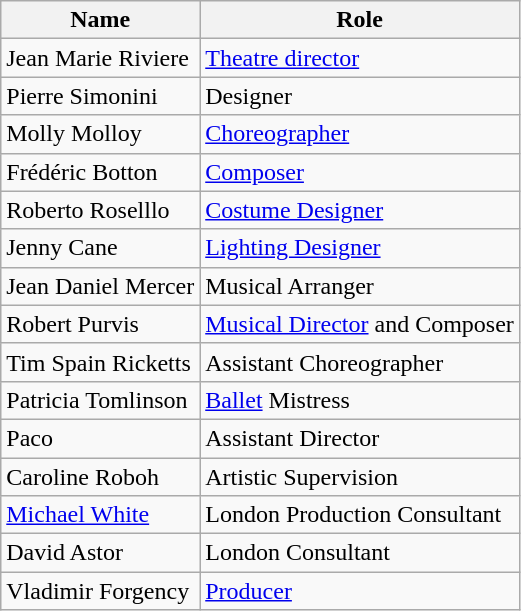<table class="wikitable">
<tr>
<th>Name</th>
<th>Role</th>
</tr>
<tr>
<td>Jean Marie Riviere</td>
<td><a href='#'>Theatre director</a></td>
</tr>
<tr>
<td>Pierre Simonini</td>
<td>Designer</td>
</tr>
<tr>
<td>Molly Molloy</td>
<td><a href='#'>Choreographer</a></td>
</tr>
<tr>
<td>Frédéric Botton</td>
<td><a href='#'>Composer</a></td>
</tr>
<tr>
<td>Roberto Roselllo</td>
<td><a href='#'>Costume Designer</a></td>
</tr>
<tr>
<td>Jenny Cane</td>
<td><a href='#'>Lighting Designer</a></td>
</tr>
<tr>
<td>Jean Daniel Mercer</td>
<td>Musical Arranger</td>
</tr>
<tr>
<td>Robert Purvis</td>
<td><a href='#'>Musical Director</a> and Composer</td>
</tr>
<tr>
<td>Tim Spain Ricketts</td>
<td>Assistant Choreographer</td>
</tr>
<tr>
<td>Patricia Tomlinson</td>
<td><a href='#'>Ballet</a> Mistress</td>
</tr>
<tr>
<td>Paco</td>
<td>Assistant Director</td>
</tr>
<tr>
<td>Caroline Roboh</td>
<td>Artistic Supervision</td>
</tr>
<tr>
<td><a href='#'>Michael White</a></td>
<td>London Production Consultant</td>
</tr>
<tr>
<td>David Astor</td>
<td>London Consultant</td>
</tr>
<tr>
<td>Vladimir Forgency</td>
<td><a href='#'>Producer</a></td>
</tr>
</table>
